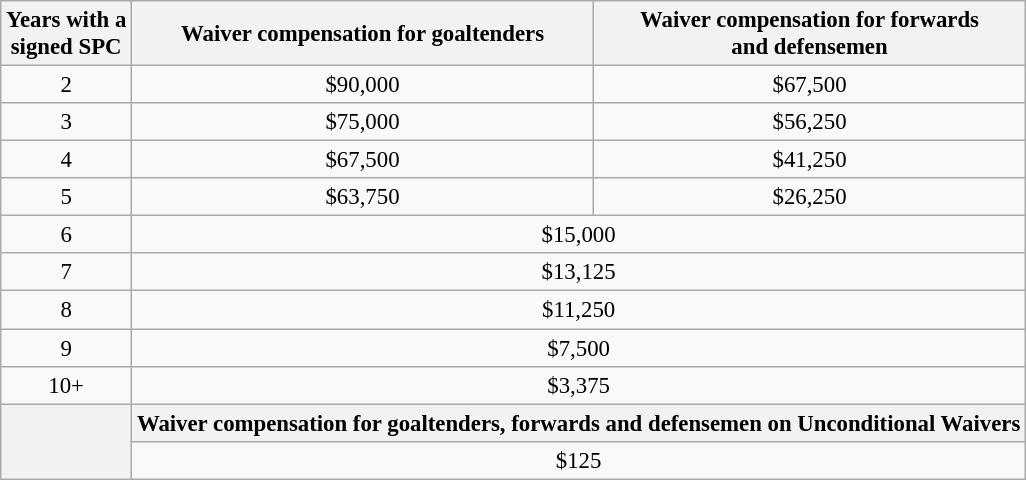<table class="wikitable" style="font-size: 95%;" |>
<tr>
<th>Years with a<br>signed SPC</th>
<th>Waiver compensation for goaltenders</th>
<th>Waiver compensation for forwards<br>and defensemen</th>
</tr>
<tr>
<td align=center>2</td>
<td align=center>$90,000</td>
<td align=center>$67,500</td>
</tr>
<tr>
<td align=center>3</td>
<td align=center>$75,000</td>
<td align=center>$56,250</td>
</tr>
<tr>
<td align=center>4</td>
<td align=center>$67,500</td>
<td align=center>$41,250</td>
</tr>
<tr>
<td align=center>5</td>
<td align=center>$63,750</td>
<td align=center>$26,250</td>
</tr>
<tr>
<td align=center>6</td>
<td colspan=2; align=center>$15,000</td>
</tr>
<tr>
<td align=center>7</td>
<td colspan=2; align=center>$13,125</td>
</tr>
<tr>
<td align=center>8</td>
<td colspan=2; align=center>$11,250</td>
</tr>
<tr>
<td align=center>9</td>
<td colspan=2; align=center>$7,500</td>
</tr>
<tr>
<td align=center>10+</td>
<td colspan=2; align=center>$3,375</td>
</tr>
<tr>
<th rowspan=2></th>
<th colspan=2>Waiver compensation for goaltenders, forwards and defensemen on Unconditional Waivers</th>
</tr>
<tr>
<td colspan=2; align=center>$125</td>
</tr>
</table>
